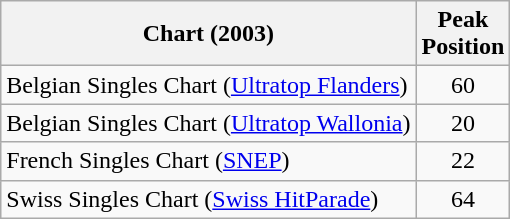<table class="wikitable sortable">
<tr>
<th>Chart (2003)</th>
<th>Peak<br>Position</th>
</tr>
<tr>
<td>Belgian Singles Chart (<a href='#'>Ultratop Flanders</a>)</td>
<td align="center">60</td>
</tr>
<tr>
<td>Belgian Singles Chart (<a href='#'>Ultratop Wallonia</a>)</td>
<td align="center">20</td>
</tr>
<tr>
<td>French Singles Chart (<a href='#'>SNEP</a>)</td>
<td align="center">22</td>
</tr>
<tr>
<td>Swiss Singles Chart (<a href='#'>Swiss HitParade</a>)</td>
<td align="center">64</td>
</tr>
</table>
